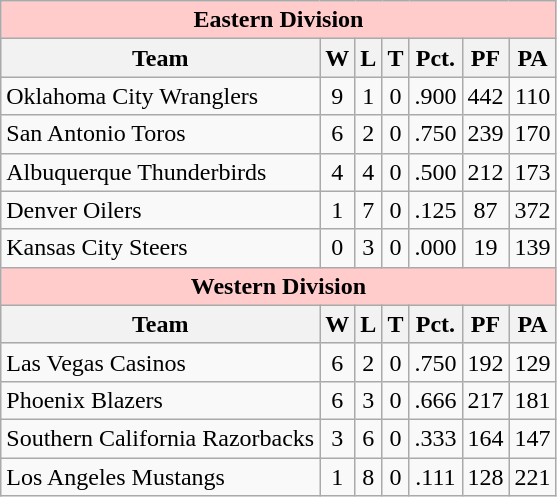<table class="wikitable">
<tr style="background:#ffcbcb;">
<td colspan="7" style="text-align:center;"><strong>Eastern Division</strong></td>
</tr>
<tr style="background:#efefef;">
<th>Team</th>
<th>W</th>
<th>L</th>
<th>T</th>
<th>Pct.</th>
<th>PF</th>
<th>PA</th>
</tr>
<tr align="center">
<td align="left">Oklahoma City Wranglers</td>
<td>9</td>
<td>1</td>
<td>0</td>
<td>.900</td>
<td>442</td>
<td>110</td>
</tr>
<tr align="center">
<td align="left">San Antonio Toros</td>
<td>6</td>
<td>2</td>
<td>0</td>
<td>.750</td>
<td>239</td>
<td>170</td>
</tr>
<tr align="center">
<td align="left">Albuquerque Thunderbirds</td>
<td>4</td>
<td>4</td>
<td>0</td>
<td>.500</td>
<td>212</td>
<td>173</td>
</tr>
<tr align="center">
<td align="left">Denver Oilers</td>
<td>1</td>
<td>7</td>
<td>0</td>
<td>.125</td>
<td>87</td>
<td>372</td>
</tr>
<tr align="center">
<td align="left">Kansas City Steers</td>
<td>0</td>
<td>3</td>
<td>0</td>
<td>.000</td>
<td>19</td>
<td>139</td>
</tr>
<tr style="background:#ffcbcb;">
<td colspan="7" style="text-align:center;"><strong>Western Division</strong></td>
</tr>
<tr style="background:#efefef;">
<th>Team</th>
<th>W</th>
<th>L</th>
<th>T</th>
<th>Pct.</th>
<th>PF</th>
<th>PA</th>
</tr>
<tr align="center">
<td align="left">Las Vegas Casinos</td>
<td>6</td>
<td>2</td>
<td>0</td>
<td>.750</td>
<td>192</td>
<td>129</td>
</tr>
<tr align="center">
<td align="left">Phoenix Blazers</td>
<td>6</td>
<td>3</td>
<td>0</td>
<td>.666</td>
<td>217</td>
<td>181</td>
</tr>
<tr align="center">
<td align="left">Southern California Razorbacks</td>
<td>3</td>
<td>6</td>
<td>0</td>
<td>.333</td>
<td>164</td>
<td>147</td>
</tr>
<tr align="center">
<td align="left">Los Angeles Mustangs</td>
<td>1</td>
<td>8</td>
<td>0</td>
<td>.111</td>
<td>128</td>
<td>221</td>
</tr>
</table>
